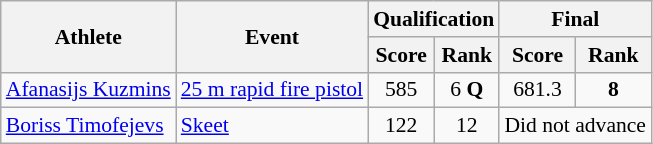<table class="wikitable" style="font-size:90%">
<tr>
<th rowspan="2">Athlete</th>
<th rowspan="2">Event</th>
<th colspan="2">Qualification</th>
<th colspan="2">Final</th>
</tr>
<tr>
<th>Score</th>
<th>Rank</th>
<th>Score</th>
<th>Rank</th>
</tr>
<tr>
<td rowspan=1><a href='#'>Afanasijs Kuzmins</a></td>
<td><a href='#'>25 m rapid fire pistol</a></td>
<td align="center">585</td>
<td align="center">6 <strong>Q</strong></td>
<td align="center">681.3</td>
<td align="center"><strong>8</strong></td>
</tr>
<tr>
<td rowspan=1><a href='#'>Boriss Timofejevs</a></td>
<td><a href='#'>Skeet</a></td>
<td align="center">122</td>
<td align="center">12</td>
<td align="center" colspan=2>Did not advance</td>
</tr>
</table>
